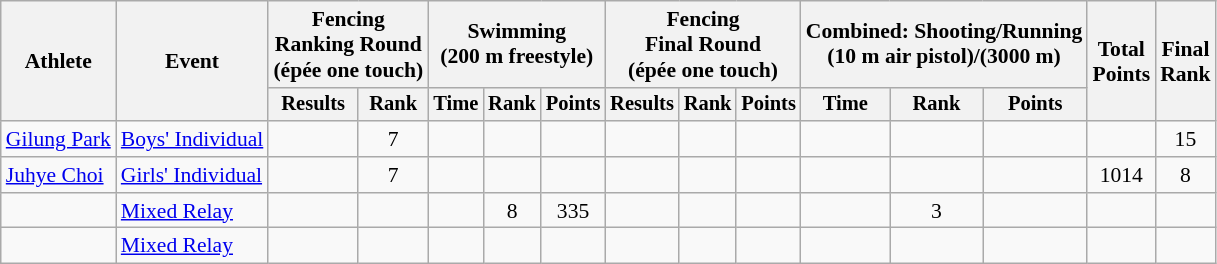<table class="wikitable" style="font-size:90%;">
<tr>
<th rowspan=2>Athlete</th>
<th rowspan=2>Event</th>
<th colspan=2>Fencing<br>Ranking Round<br><span>(épée one touch)</span></th>
<th colspan=3>Swimming<br><span>(200 m freestyle)</span></th>
<th colspan=3>Fencing<br>Final Round<br><span>(épée one touch)</span></th>
<th colspan=3>Combined: Shooting/Running<br><span>(10 m air pistol)/(3000 m)</span></th>
<th rowspan=2>Total<br>Points</th>
<th rowspan=2>Final<br>Rank</th>
</tr>
<tr style="font-size:95%">
<th>Results</th>
<th>Rank</th>
<th>Time</th>
<th>Rank</th>
<th>Points</th>
<th>Results</th>
<th>Rank</th>
<th>Points</th>
<th>Time</th>
<th>Rank</th>
<th>Points</th>
</tr>
<tr align=center>
<td align=left><a href='#'>Gilung Park</a></td>
<td align=left><a href='#'>Boys' Individual</a></td>
<td></td>
<td>7</td>
<td></td>
<td></td>
<td></td>
<td></td>
<td></td>
<td></td>
<td></td>
<td></td>
<td></td>
<td></td>
<td>15</td>
</tr>
<tr align=center>
<td align=left><a href='#'>Juhye Choi</a></td>
<td align=left><a href='#'>Girls' Individual</a></td>
<td></td>
<td>7</td>
<td></td>
<td></td>
<td></td>
<td></td>
<td></td>
<td></td>
<td></td>
<td></td>
<td></td>
<td>1014</td>
<td>8</td>
</tr>
<tr align=center>
<td align=left><strong></strong><br></td>
<td align=left><a href='#'>Mixed Relay</a></td>
<td></td>
<td></td>
<td></td>
<td>8</td>
<td>335</td>
<td></td>
<td></td>
<td></td>
<td></td>
<td>3</td>
<td></td>
<td></td>
<td></td>
</tr>
<tr align=center>
<td align=left><br></td>
<td align=left><a href='#'>Mixed Relay</a></td>
<td></td>
<td></td>
<td></td>
<td></td>
<td></td>
<td></td>
<td></td>
<td></td>
<td></td>
<td></td>
<td></td>
<td></td>
<td></td>
</tr>
</table>
